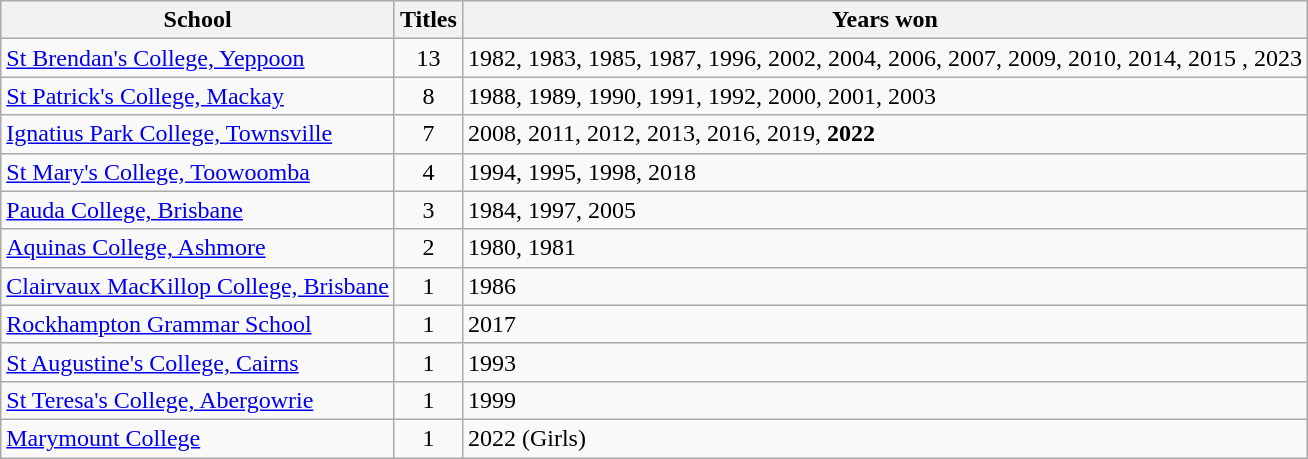<table class="wikitable">
<tr>
<th>School</th>
<th>Titles</th>
<th>Years won</th>
</tr>
<tr>
<td><a href='#'>St Brendan's College, Yeppoon</a></td>
<td align=center>13</td>
<td>1982, 1983, 1985, 1987, 1996, 2002, 2004, 2006, 2007, 2009, 2010, 2014, 2015 , 2023</td>
</tr>
<tr>
<td><a href='#'>St Patrick's College, Mackay</a></td>
<td align=center>8</td>
<td>1988, 1989, 1990, 1991, 1992, 2000, 2001, 2003</td>
</tr>
<tr>
<td><a href='#'>Ignatius Park College, Townsville</a></td>
<td align=center>7</td>
<td>2008, 2011, 2012, 2013, 2016, 2019, <strong>2022</strong></td>
</tr>
<tr>
<td><a href='#'>St Mary's College, Toowoomba</a></td>
<td align=center>4</td>
<td>1994, 1995, 1998, 2018</td>
</tr>
<tr>
<td><a href='#'>Pauda College, Brisbane</a></td>
<td align=center>3</td>
<td>1984, 1997, 2005</td>
</tr>
<tr>
<td><a href='#'>Aquinas College, Ashmore</a></td>
<td align=center>2</td>
<td>1980, 1981</td>
</tr>
<tr>
<td><a href='#'>Clairvaux MacKillop College, Brisbane</a></td>
<td align=center>1</td>
<td>1986</td>
</tr>
<tr>
<td><a href='#'>Rockhampton Grammar School</a></td>
<td align=center>1</td>
<td>2017</td>
</tr>
<tr>
<td><a href='#'>St Augustine's College, Cairns</a></td>
<td align=center>1</td>
<td>1993</td>
</tr>
<tr>
<td><a href='#'>St Teresa's College, Abergowrie</a></td>
<td align=center>1</td>
<td>1999</td>
</tr>
<tr>
<td><a href='#'>Marymount College</a></td>
<td align=center>1</td>
<td>2022 (Girls)</td>
</tr>
</table>
